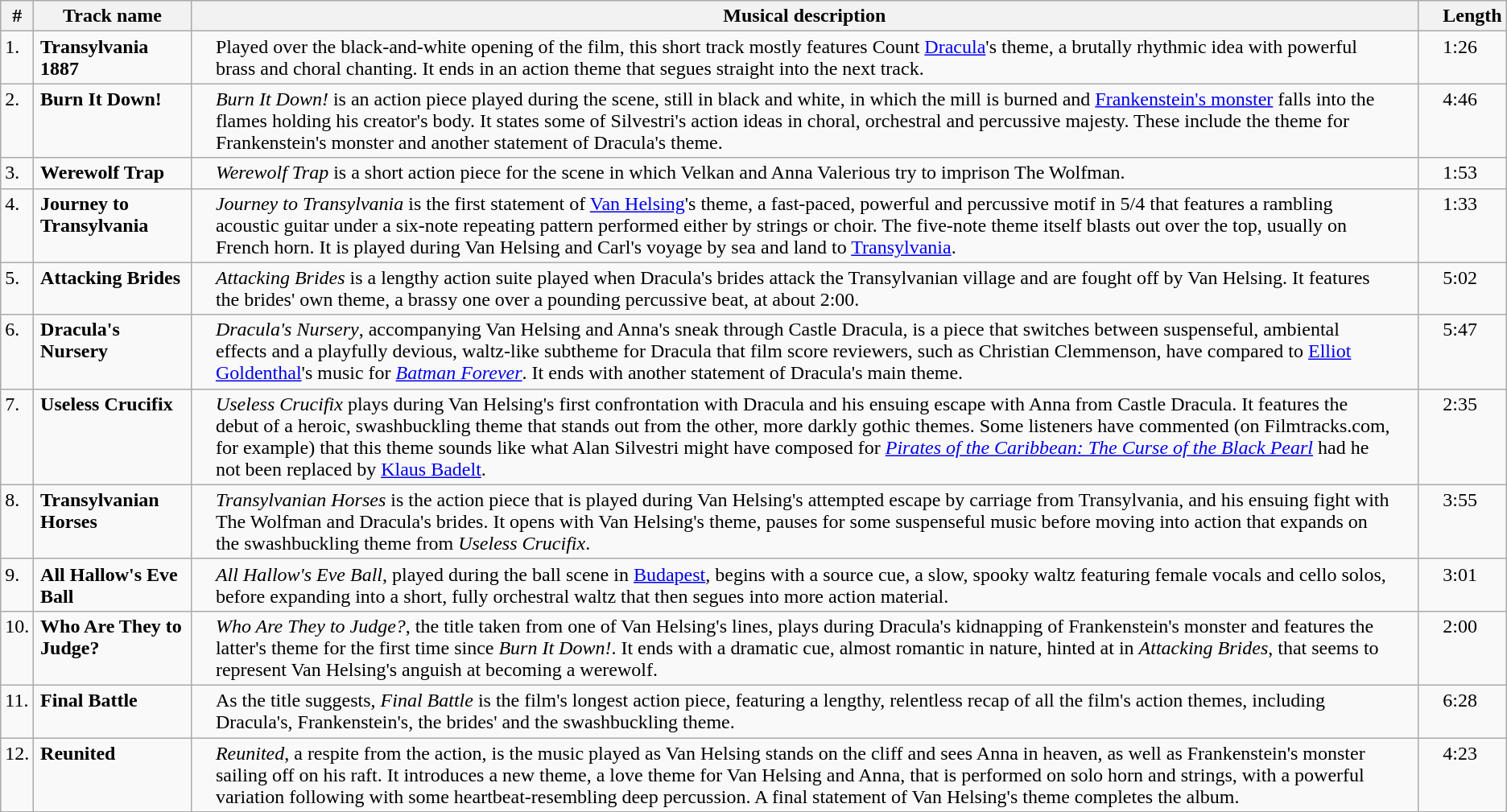<table class="wikitable">
<tr>
<th>#</th>
<th style="padding-left: 5px;padding-right: 5px;">Track name</th>
<th style="padding-left: 20px;padding-right: 20px;">Musical description</th>
<th style="padding-left: 20px;">Length</th>
</tr>
<tr>
<td valign="top">1.</td>
<td style="padding-left:5px; padding-right:5px; vertical-align:top;"><strong>Transylvania 1887</strong></td>
<td style="padding-left:20px; padding-right:20px; vertical-align:top;">Played over the black-and-white opening of the film, this short track mostly features Count <a href='#'>Dracula</a>'s theme, a brutally rhythmic idea with powerful brass and choral chanting. It ends in an action theme that segues straight into the next track.</td>
<td style="padding-left:20px; padding-right:20px; vertical-align:top;">1:26</td>
</tr>
<tr>
<td valign="top">2.</td>
<td style="padding-left:5px; padding-right:5px; vertical-align:top;"><strong>Burn It Down!</strong></td>
<td style="padding-left:20px; padding-right:20px; vertical-align:top;"><em>Burn It Down!</em> is an action piece played during the scene, still in black and white, in which the mill is burned and <a href='#'>Frankenstein's monster</a> falls into the flames holding his creator's body. It states some of Silvestri's action ideas in choral, orchestral and percussive majesty. These include the theme for Frankenstein's monster and another statement of Dracula's theme.</td>
<td style="padding-left:20px; padding-right:20px; vertical-align:top;">4:46</td>
</tr>
<tr>
<td valign="top">3.</td>
<td style="padding-left:5px; padding-right:5px; vertical-align:top;"><strong>Werewolf Trap</strong></td>
<td style="padding-left:20px; padding-right:20px; vertical-align:top;"><em>Werewolf Trap</em> is a short action piece for the scene in which Velkan and Anna Valerious try to imprison The Wolfman.</td>
<td style="padding-left:20px; padding-right:20px; vertical-align:top;">1:53</td>
</tr>
<tr>
<td valign="top">4.</td>
<td style="padding-left:5px; padding-right:5px; vertical-align:top;"><strong>Journey to Transylvania</strong></td>
<td style="padding-left:20px; padding-right:20px; vertical-align:top;"><em>Journey to Transylvania</em> is the first statement of <a href='#'>Van Helsing</a>'s theme, a fast-paced, powerful and percussive motif in 5/4 that features a rambling acoustic guitar under a six-note repeating pattern performed either by strings or choir. The five-note theme itself blasts out over the top, usually on French horn. It is played during Van Helsing and Carl's voyage by sea and land to <a href='#'>Transylvania</a>.</td>
<td style="padding-left:20px; padding-right:20px; vertical-align:top;">1:33</td>
</tr>
<tr>
<td valign="top">5.</td>
<td style="padding-left:5px; padding-right:5px; vertical-align:top;"><strong>Attacking Brides</strong></td>
<td style="padding-left:20px; padding-right:20px; vertical-align:top;"><em>Attacking Brides</em> is a lengthy action suite played when Dracula's brides attack the Transylvanian village and are fought off by Van Helsing. It features the brides' own theme, a brassy one over a pounding percussive beat, at about 2:00.</td>
<td style="padding-left:20px; padding-right:20px; vertical-align:top;">5:02</td>
</tr>
<tr>
<td valign="top">6.</td>
<td style="padding-left:5px; padding-right:5px; vertical-align:top;"><strong>Dracula's Nursery</strong></td>
<td style="padding-left:20px; padding-right:20px; vertical-align:top;"><em>Dracula's Nursery</em>, accompanying Van Helsing and Anna's sneak through Castle Dracula, is a piece that switches between suspenseful, ambiental effects and a playfully devious, waltz-like subtheme for Dracula that film score reviewers, such as Christian Clemmenson, have compared to <a href='#'>Elliot Goldenthal</a>'s music for <em><a href='#'>Batman Forever</a></em>. It ends with another statement of Dracula's main theme.</td>
<td style="padding-left:20px; padding-right:20px; vertical-align:top;">5:47</td>
</tr>
<tr>
<td valign="top">7.</td>
<td style="padding-left:5px; padding-right:5px; vertical-align:top;"><strong>Useless Crucifix</strong></td>
<td style="padding-left:20px; padding-right:20px; vertical-align:top;"><em>Useless Crucifix</em> plays during Van Helsing's first confrontation with Dracula and his ensuing escape with Anna from Castle Dracula. It features the debut of a heroic, swashbuckling theme that stands out from the other, more darkly gothic themes. Some listeners have commented (on Filmtracks.com, for example) that this theme sounds like what Alan Silvestri might have composed for <em><a href='#'>Pirates of the Caribbean: The Curse of the Black Pearl</a></em> had he not been replaced by <a href='#'>Klaus Badelt</a>.</td>
<td style="padding-left:20px; padding-right:20px; vertical-align:top;">2:35</td>
</tr>
<tr>
<td valign="top">8.</td>
<td style="padding-left:5px; padding-right:5px; vertical-align:top;"><strong>Transylvanian Horses</strong></td>
<td style="padding-left:20px; padding-right:20px; vertical-align:top;"><em>Transylvanian Horses</em> is the action piece that is played during Van Helsing's attempted escape by carriage from Transylvania, and his ensuing fight with The Wolfman and Dracula's brides. It opens with Van Helsing's theme, pauses for some suspenseful music before moving into action that expands on the swashbuckling theme from <em>Useless Crucifix</em>.</td>
<td style="padding-left:20px; padding-right:20px; vertical-align:top;">3:55</td>
</tr>
<tr>
<td valign="top">9.</td>
<td style="padding-left:5px; padding-right:5px; vertical-align:top;"><strong>All Hallow's Eve Ball</strong></td>
<td style="padding-left:20px; padding-right:20px; vertical-align:top;"><em>All Hallow's Eve Ball</em>, played during the ball scene in <a href='#'>Budapest</a>, begins with a source cue, a slow, spooky waltz featuring female vocals and cello solos, before expanding into a short, fully orchestral waltz that then segues into more action material.</td>
<td style="padding-left:20px; padding-right:20px; vertical-align:top;">3:01</td>
</tr>
<tr>
<td valign="top">10.</td>
<td style="padding-left:5px; padding-right:5px; vertical-align:top;"><strong>Who Are They to Judge?</strong></td>
<td style="padding-left:20px; padding-right:20px; vertical-align:top;"><em>Who Are They to Judge?</em>, the title taken from one of Van Helsing's lines, plays during Dracula's kidnapping of Frankenstein's monster and features the latter's theme for the first time since <em>Burn It Down!</em>. It ends with a dramatic cue, almost romantic in nature, hinted at in <em>Attacking Brides</em>, that seems to represent Van Helsing's anguish at becoming a werewolf.</td>
<td style="padding-left:20px; padding-right:20px; vertical-align:top;">2:00</td>
</tr>
<tr>
<td valign="top">11.</td>
<td style="padding-left:5px; padding-right:5px; vertical-align:top;"><strong>Final Battle</strong></td>
<td style="padding-left:20px; padding-right:20px; vertical-align:top;">As the title suggests, <em>Final Battle</em> is the film's longest action piece, featuring a lengthy, relentless recap of all the film's action themes, including Dracula's, Frankenstein's, the brides' and the swashbuckling theme.</td>
<td style="padding-left:20px; padding-right:20px; vertical-align:top;">6:28</td>
</tr>
<tr>
<td valign="top">12.</td>
<td style="padding-left:5px; padding-right:5px; vertical-align:top;"><strong>Reunited</strong></td>
<td style="padding-left:20px; padding-right:20px; vertical-align:top;"><em>Reunited</em>, a respite from the action, is the music played as Van Helsing stands on the cliff and sees Anna in heaven, as well as Frankenstein's monster sailing off on his raft. It introduces a new theme, a love theme for Van Helsing and Anna, that is performed on solo horn and strings, with a powerful variation following with some heartbeat-resembling deep percussion. A final statement of Van Helsing's theme completes the album.</td>
<td style="padding-left:20px; padding-right:20px; vertical-align:top;">4:23</td>
</tr>
</table>
